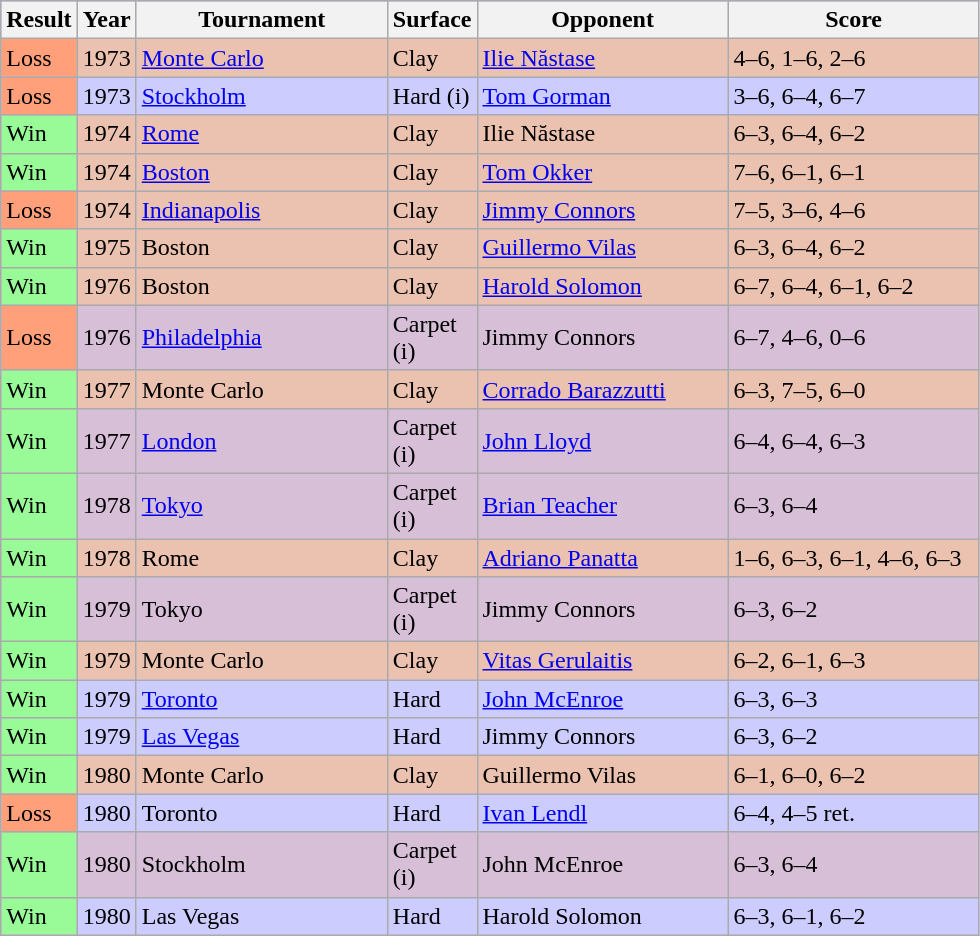<table class="sortable wikitable" style=font-size:100%;background:#ccf>
<tr>
<th style="width:40px">Result</th>
<th style="width:30px">Year</th>
<th style="width:160px">Tournament</th>
<th style="width:50px">Surface</th>
<th style="width:160px">Opponent</th>
<th width=160 class="unsortable">Score</th>
</tr>
<tr bgcolor=#ebc2af>
<td style="background:#ffa07a;">Loss</td>
<td>1973</td>
<td><a href='#'>Monte Carlo</a></td>
<td>Clay</td>
<td> <a href='#'>Ilie Năstase</a></td>
<td>4–6, 1–6, 2–6</td>
</tr>
<tr bgcolor=#ccccff>
<td style="background:#ffa07a;">Loss</td>
<td>1973</td>
<td><a href='#'>Stockholm</a></td>
<td>Hard (i)</td>
<td> <a href='#'>Tom Gorman</a></td>
<td>3–6, 6–4, 6–7</td>
</tr>
<tr bgcolor=#ebc2af>
<td style="background:#98fb98;">Win</td>
<td>1974</td>
<td><a href='#'>Rome</a></td>
<td>Clay</td>
<td> Ilie Năstase</td>
<td>6–3, 6–4, 6–2</td>
</tr>
<tr bgcolor=#ebc2af>
<td style="background:#98fb98;">Win</td>
<td>1974</td>
<td><a href='#'>Boston</a></td>
<td>Clay</td>
<td> <a href='#'>Tom Okker</a></td>
<td>7–6, 6–1, 6–1</td>
</tr>
<tr bgcolor=#ebc2af>
<td style="background:#ffa07a;">Loss</td>
<td>1974</td>
<td><a href='#'>Indianapolis</a></td>
<td>Clay</td>
<td> <a href='#'>Jimmy Connors</a></td>
<td>7–5, 3–6, 4–6</td>
</tr>
<tr bgcolor=#ebc2af>
<td style="background:#98fb98;">Win</td>
<td>1975</td>
<td>Boston</td>
<td>Clay</td>
<td> <a href='#'>Guillermo Vilas</a></td>
<td>6–3, 6–4, 6–2</td>
</tr>
<tr bgcolor=#ebc2af>
<td style="background:#98fb98;">Win</td>
<td>1976</td>
<td>Boston</td>
<td>Clay</td>
<td> <a href='#'>Harold Solomon</a></td>
<td>6–7, 6–4, 6–1, 6–2</td>
</tr>
<tr bgcolor=thistle>
<td style="background:#ffa07a;">Loss</td>
<td>1976</td>
<td><a href='#'>Philadelphia</a></td>
<td>Carpet (i)</td>
<td> Jimmy Connors</td>
<td>6–7, 4–6, 0–6</td>
</tr>
<tr bgcolor=#ebc2af>
<td style="background:#98fb98;">Win</td>
<td>1977</td>
<td>Monte Carlo</td>
<td>Clay</td>
<td> <a href='#'>Corrado Barazzutti</a></td>
<td>6–3, 7–5, 6–0</td>
</tr>
<tr bgcolor=thistle>
<td style="background:#98fb98;">Win</td>
<td>1977</td>
<td><a href='#'>London</a></td>
<td>Carpet (i)</td>
<td> <a href='#'>John Lloyd</a></td>
<td>6–4, 6–4, 6–3</td>
</tr>
<tr bgcolor=thistle>
<td style="background:#98fb98;">Win</td>
<td>1978</td>
<td><a href='#'>Tokyo</a></td>
<td>Carpet (i)</td>
<td> <a href='#'>Brian Teacher</a></td>
<td>6–3, 6–4</td>
</tr>
<tr bgcolor=#ebc2af>
<td style="background:#98fb98;">Win</td>
<td>1978</td>
<td>Rome</td>
<td>Clay</td>
<td> <a href='#'>Adriano Panatta</a></td>
<td>1–6, 6–3, 6–1, 4–6, 6–3</td>
</tr>
<tr bgcolor=thistle>
<td style="background:#98fb98;">Win</td>
<td>1979</td>
<td>Tokyo</td>
<td>Carpet (i)</td>
<td> Jimmy Connors</td>
<td>6–3, 6–2</td>
</tr>
<tr bgcolor=#ebc2af>
<td style="background:#98fb98;">Win</td>
<td>1979</td>
<td>Monte Carlo</td>
<td>Clay</td>
<td> <a href='#'>Vitas Gerulaitis</a></td>
<td>6–2, 6–1, 6–3</td>
</tr>
<tr bgcolor=#ccccff>
<td style="background:#98fb98;">Win</td>
<td>1979</td>
<td><a href='#'>Toronto</a></td>
<td>Hard</td>
<td> <a href='#'>John McEnroe</a></td>
<td>6–3, 6–3</td>
</tr>
<tr bgcolor=#ccccff>
<td style="background:#98fb98;">Win</td>
<td>1979</td>
<td><a href='#'>Las Vegas</a></td>
<td>Hard</td>
<td> Jimmy Connors</td>
<td>6–3, 6–2</td>
</tr>
<tr bgcolor=#ebc2af>
<td style="background:#98fb98;">Win</td>
<td>1980</td>
<td>Monte Carlo</td>
<td>Clay</td>
<td> Guillermo Vilas</td>
<td>6–1, 6–0, 6–2</td>
</tr>
<tr bgcolor=#ccccff>
<td style="background:#ffa07a;">Loss</td>
<td>1980</td>
<td>Toronto</td>
<td>Hard</td>
<td> <a href='#'>Ivan Lendl</a></td>
<td>6–4, 4–5 ret.</td>
</tr>
<tr bgcolor=thistle>
<td style="background:#98fb98;">Win</td>
<td>1980</td>
<td>Stockholm</td>
<td>Carpet (i)</td>
<td> John McEnroe</td>
<td>6–3, 6–4</td>
</tr>
<tr bgcolor=#ccccff>
<td style="background:#98fb98;">Win</td>
<td>1980</td>
<td>Las Vegas</td>
<td>Hard</td>
<td> Harold Solomon</td>
<td>6–3, 6–1, 6–2</td>
</tr>
</table>
